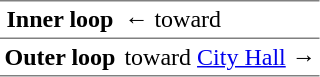<table border="1" cellspacing="0" cellpadding="3" frame="hsides" rules="rows">
<tr>
<th><span>Inner loop</span></th>
<td>←  toward </td>
</tr>
<tr>
<th><span>Outer loop</span></th>
<td>  toward <a href='#'>City Hall</a> →</td>
</tr>
</table>
